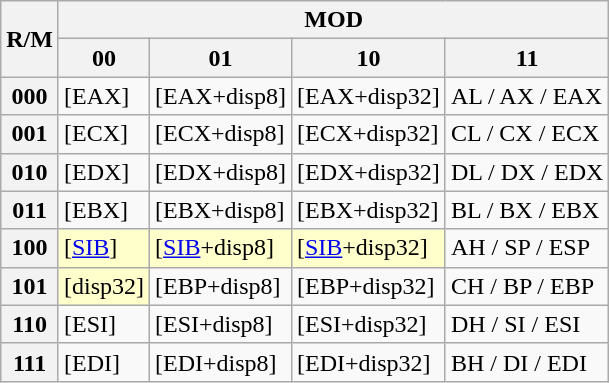<table class="wikitable"|>
<tr>
<th rowspan=2>R/M</th>
<th colspan=4>MOD</th>
</tr>
<tr>
<th>00</th>
<th>01</th>
<th>10</th>
<th>11</th>
</tr>
<tr>
<th>000</th>
<td>[EAX]</td>
<td>[EAX+disp8]</td>
<td>[EAX+disp32]</td>
<td>AL / AX / EAX</td>
</tr>
<tr>
<th>001</th>
<td>[ECX]</td>
<td>[ECX+disp8]</td>
<td>[ECX+disp32]</td>
<td>CL / CX / ECX</td>
</tr>
<tr>
<th>010</th>
<td>[EDX]</td>
<td>[EDX+disp8]</td>
<td>[EDX+disp32]</td>
<td>DL / DX / EDX</td>
</tr>
<tr>
<th>011</th>
<td>[EBX]</td>
<td>[EBX+disp8]</td>
<td>[EBX+disp32]</td>
<td>BL / BX / EBX</td>
</tr>
<tr>
<th>100</th>
<td bgcolor=#ffffcc>[<a href='#'>SIB</a>]<br></td>
<td bgcolor=#ffffcc>[<a href='#'>SIB</a>+disp8]</td>
<td bgcolor=#ffffcc>[<a href='#'>SIB</a>+disp32]</td>
<td>AH / SP / ESP</td>
</tr>
<tr>
<th>101</th>
<td bgcolor=#ffffcc>[disp32]</td>
<td>[EBP+disp8]</td>
<td>[EBP+disp32]</td>
<td>CH / BP / EBP</td>
</tr>
<tr>
<th>110</th>
<td>[ESI]</td>
<td>[ESI+disp8]</td>
<td>[ESI+disp32]</td>
<td>DH / SI / ESI</td>
</tr>
<tr>
<th>111</th>
<td>[EDI]</td>
<td>[EDI+disp8]</td>
<td>[EDI+disp32]</td>
<td>BH / DI / EDI</td>
</tr>
</table>
